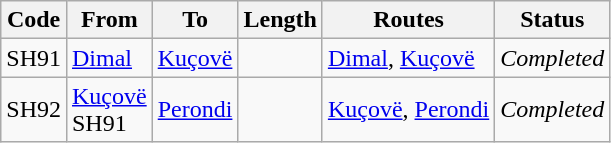<table class="wikitable sortable">
<tr>
<th>Code</th>
<th>From</th>
<th>To</th>
<th>Length</th>
<th>Routes</th>
<th>Status</th>
</tr>
<tr>
<td>SH91</td>
<td><a href='#'>Dimal</a><br></td>
<td><a href='#'>Kuçovë</a></td>
<td></td>
<td><a href='#'>Dimal</a>, <a href='#'>Kuçovë</a></td>
<td><em>Completed</em></td>
</tr>
<tr>
<td>SH92</td>
<td><a href='#'>Kuçovë</a><br>SH91</td>
<td><a href='#'>Perondi</a></td>
<td></td>
<td><a href='#'>Kuçovë</a>, <a href='#'>Perondi</a></td>
<td><em>Completed</em></td>
</tr>
</table>
